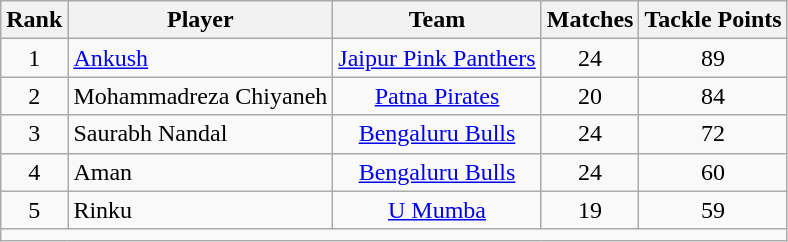<table class="wikitable" style="text-align: center;">
<tr>
<th>Rank</th>
<th>Player</th>
<th>Team</th>
<th>Matches</th>
<th>Tackle Points</th>
</tr>
<tr>
<td>1</td>
<td style="text-align:left"> <a href='#'>Ankush</a></td>
<td><a href='#'>Jaipur Pink Panthers</a></td>
<td>24</td>
<td>89</td>
</tr>
<tr>
<td>2</td>
<td style="text-align:left"> Mohammadreza Chiyaneh</td>
<td><a href='#'>Patna Pirates</a></td>
<td>20</td>
<td>84</td>
</tr>
<tr>
<td>3</td>
<td style="text-align:left"> Saurabh Nandal</td>
<td><a href='#'>Bengaluru Bulls</a></td>
<td>24</td>
<td>72</td>
</tr>
<tr>
<td>4</td>
<td style="text-align:left"> Aman</td>
<td><a href='#'>Bengaluru Bulls</a></td>
<td>24</td>
<td>60</td>
</tr>
<tr>
<td>5</td>
<td style="text-align:left"> Rinku</td>
<td><a href='#'>U Mumba</a></td>
<td>19</td>
<td>59</td>
</tr>
<tr>
<td colspan="5"></td>
</tr>
</table>
